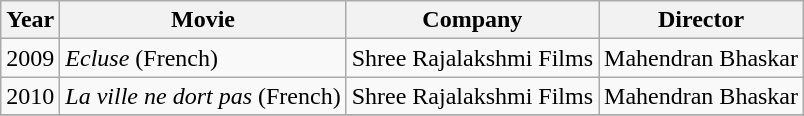<table class="wikitable">
<tr>
<th>Year</th>
<th>Movie</th>
<th>Company</th>
<th>Director</th>
</tr>
<tr |>
<td>2009</td>
<td><em>Ecluse</em> (French)</td>
<td>Shree Rajalakshmi Films</td>
<td>Mahendran Bhaskar</td>
</tr>
<tr>
<td>2010</td>
<td><em>La ville ne dort pas</em> (French)</td>
<td>Shree Rajalakshmi Films</td>
<td>Mahendran Bhaskar</td>
</tr>
<tr>
</tr>
</table>
